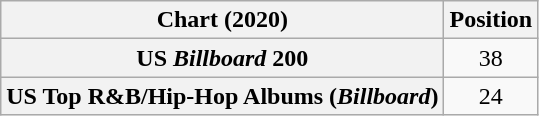<table class="wikitable sortable plainrowheaders" style="text-align:center">
<tr>
<th scope="col">Chart (2020)</th>
<th scope="col">Position</th>
</tr>
<tr>
<th scope="row">US <em>Billboard</em> 200</th>
<td>38</td>
</tr>
<tr>
<th scope="row">US Top R&B/Hip-Hop Albums (<em>Billboard</em>)</th>
<td>24</td>
</tr>
</table>
